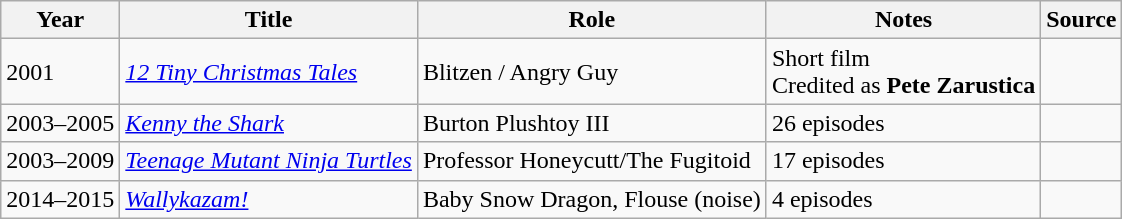<table class="wikitable sortable plainrowheaders">
<tr>
<th>Year</th>
<th>Title</th>
<th>Role</th>
<th class="unsortable">Notes</th>
<th class="unsortable">Source</th>
</tr>
<tr>
<td>2001</td>
<td><em><a href='#'>12 Tiny Christmas Tales</a></em></td>
<td>Blitzen / Angry Guy</td>
<td>Short film<br>Credited as <strong>Pete Zarustica</strong></td>
<td></td>
</tr>
<tr>
<td>2003–2005</td>
<td><em><a href='#'>Kenny the Shark</a></em></td>
<td>Burton Plushtoy III</td>
<td>26 episodes</td>
<td></td>
</tr>
<tr>
<td>2003–2009</td>
<td><em><a href='#'>Teenage Mutant Ninja Turtles</a></em></td>
<td>Professor Honeycutt/The Fugitoid</td>
<td>17 episodes</td>
<td></td>
</tr>
<tr>
<td>2014–2015</td>
<td><em><a href='#'>Wallykazam!</a></em></td>
<td>Baby Snow Dragon, Flouse (noise)</td>
<td>4 episodes</td>
<td></td>
</tr>
</table>
